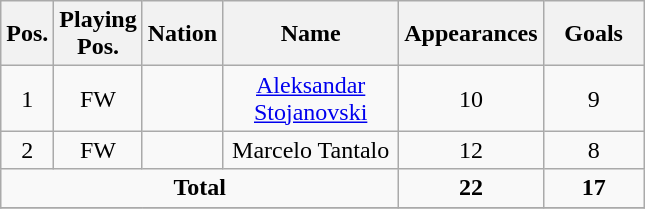<table class="wikitable sortable" style="font-size:100%; text-align:center">
<tr>
<th width=15>Pos.</th>
<th width=15>Playing Pos.</th>
<th width=15>Nation</th>
<th width=110>Name</th>
<th width=50>Appearances</th>
<th width=60>Goals</th>
</tr>
<tr>
<td>1</td>
<td>FW</td>
<td></td>
<td><a href='#'>Aleksandar Stojanovski</a></td>
<td>10</td>
<td>9</td>
</tr>
<tr>
<td>2</td>
<td>FW</td>
<td></td>
<td>Marcelo Tantalo</td>
<td>12</td>
<td>8</td>
</tr>
<tr>
<td colspan=4><strong>Total</strong></td>
<td><strong>22</strong></td>
<td><strong>17</strong></td>
</tr>
<tr>
</tr>
</table>
